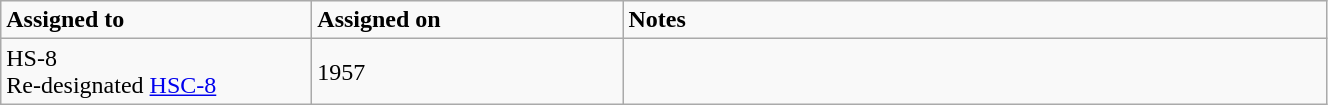<table class="wikitable" style="width: 70%;">
<tr>
<td style="width: 200px;"><strong>Assigned to</strong></td>
<td style="width: 200px;"><strong>Assigned on</strong></td>
<td><strong>Notes</strong></td>
</tr>
<tr>
<td>HS-8<br>Re-designated <a href='#'>HSC-8</a></td>
<td>1957</td>
<td></td>
</tr>
</table>
